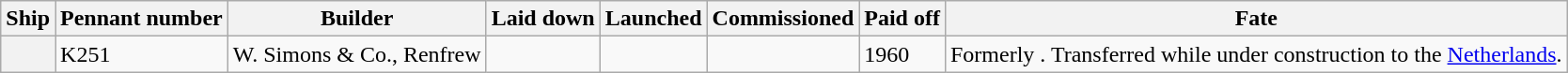<table class="wikitable nowraplinks plainrowheaders">
<tr>
<th scope="col">Ship</th>
<th scope="col">Pennant number</th>
<th scope="col">Builder</th>
<th scope="col">Laid down</th>
<th scope="col">Launched</th>
<th scope="col">Commissioned</th>
<th scope="col">Paid off</th>
<th scope="col">Fate</th>
</tr>
<tr>
<th scope="row"></th>
<td>K251</td>
<td>W. Simons & Co., Renfrew</td>
<td></td>
<td></td>
<td></td>
<td>1960</td>
<td>Formerly .  Transferred while under construction to the <a href='#'>Netherlands</a>.</td>
</tr>
</table>
